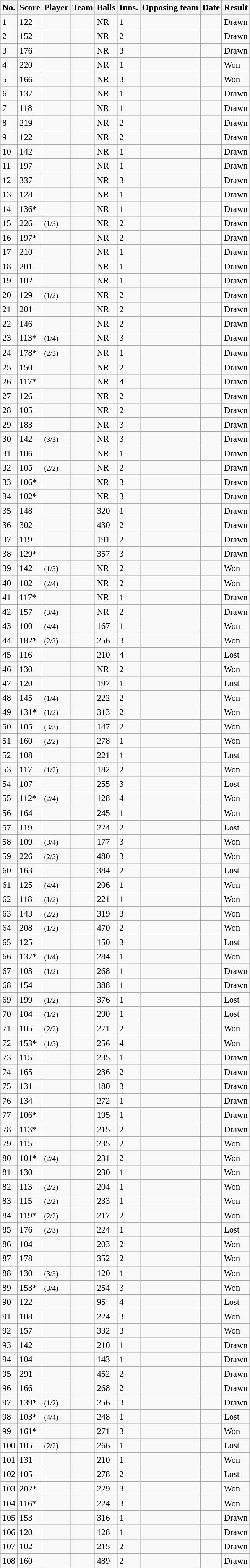<table class="wikitable sortable" style="font-size:95%">
<tr>
<th>No.</th>
<th>Score</th>
<th>Player</th>
<th>Team</th>
<th>Balls</th>
<th>Inns.</th>
<th>Opposing team</th>
<th>Date</th>
<th>Result</th>
</tr>
<tr>
<td>1</td>
<td> 122</td>
<td></td>
<td></td>
<td> NR</td>
<td>1</td>
<td></td>
<td></td>
<td>Drawn</td>
</tr>
<tr>
<td>2</td>
<td> 152</td>
<td></td>
<td></td>
<td> NR</td>
<td>2</td>
<td></td>
<td></td>
<td>Drawn</td>
</tr>
<tr>
<td>3</td>
<td> 176</td>
<td></td>
<td></td>
<td> NR</td>
<td>3</td>
<td></td>
<td></td>
<td>Drawn</td>
</tr>
<tr>
<td>4</td>
<td> 220</td>
<td></td>
<td></td>
<td> NR</td>
<td>1</td>
<td></td>
<td></td>
<td>Won</td>
</tr>
<tr>
<td>5</td>
<td> 166</td>
<td></td>
<td></td>
<td> NR</td>
<td>3</td>
<td></td>
<td></td>
<td>Won</td>
</tr>
<tr>
<td>6</td>
<td> 137</td>
<td></td>
<td></td>
<td> NR</td>
<td>1</td>
<td></td>
<td></td>
<td>Drawn</td>
</tr>
<tr>
<td>7</td>
<td> 118</td>
<td></td>
<td></td>
<td> NR</td>
<td>1</td>
<td></td>
<td></td>
<td>Drawn</td>
</tr>
<tr>
<td>8</td>
<td> 219</td>
<td></td>
<td></td>
<td> NR</td>
<td>2</td>
<td></td>
<td></td>
<td>Drawn</td>
</tr>
<tr>
<td>9</td>
<td> 122</td>
<td></td>
<td></td>
<td> NR</td>
<td>2</td>
<td></td>
<td></td>
<td>Drawn</td>
</tr>
<tr>
<td>10</td>
<td> 142</td>
<td></td>
<td></td>
<td> NR</td>
<td>1</td>
<td></td>
<td></td>
<td>Drawn</td>
</tr>
<tr>
<td>11</td>
<td> 197</td>
<td></td>
<td></td>
<td> NR</td>
<td>1</td>
<td></td>
<td></td>
<td>Drawn</td>
</tr>
<tr>
<td>12</td>
<td> 337</td>
<td></td>
<td></td>
<td> NR</td>
<td>3</td>
<td></td>
<td></td>
<td>Drawn</td>
</tr>
<tr>
<td>13</td>
<td> 128</td>
<td></td>
<td></td>
<td> NR</td>
<td>1</td>
<td></td>
<td></td>
<td>Drawn</td>
</tr>
<tr>
<td>14</td>
<td> 136*</td>
<td></td>
<td></td>
<td> NR</td>
<td>1</td>
<td></td>
<td></td>
<td>Drawn</td>
</tr>
<tr>
<td>15</td>
<td> 226</td>
<td> <small>(1/3)</small></td>
<td></td>
<td> NR</td>
<td>2</td>
<td></td>
<td></td>
<td>Drawn</td>
</tr>
<tr>
<td>16</td>
<td> 197*</td>
<td></td>
<td></td>
<td> NR</td>
<td>2</td>
<td></td>
<td></td>
<td>Drawn</td>
</tr>
<tr>
<td>17</td>
<td> 210</td>
<td></td>
<td></td>
<td> NR</td>
<td>1</td>
<td></td>
<td></td>
<td>Drawn</td>
</tr>
<tr>
<td>18</td>
<td> 201</td>
<td></td>
<td></td>
<td> NR</td>
<td>1</td>
<td></td>
<td></td>
<td>Drawn</td>
</tr>
<tr>
<td>19</td>
<td> 102</td>
<td></td>
<td></td>
<td> NR</td>
<td>1</td>
<td></td>
<td></td>
<td>Drawn</td>
</tr>
<tr>
<td>20</td>
<td> 129</td>
<td> <small>(1/2)</small></td>
<td></td>
<td> NR</td>
<td>2</td>
<td></td>
<td></td>
<td>Drawn</td>
</tr>
<tr>
<td>21</td>
<td> 201</td>
<td></td>
<td></td>
<td> NR</td>
<td>2</td>
<td></td>
<td></td>
<td>Drawn</td>
</tr>
<tr>
<td>22</td>
<td> 146</td>
<td></td>
<td></td>
<td> NR</td>
<td>2</td>
<td></td>
<td></td>
<td>Drawn</td>
</tr>
<tr>
<td>23</td>
<td> 113*</td>
<td>  <small>(1/4)</small></td>
<td></td>
<td> NR</td>
<td>3</td>
<td></td>
<td></td>
<td>Drawn</td>
</tr>
<tr>
<td>24</td>
<td> 178*</td>
<td> <small>(2/3)</small></td>
<td></td>
<td> NR</td>
<td>1</td>
<td></td>
<td></td>
<td>Drawn</td>
</tr>
<tr>
<td>25</td>
<td> 150</td>
<td></td>
<td></td>
<td> NR</td>
<td>2</td>
<td></td>
<td></td>
<td>Drawn</td>
</tr>
<tr>
<td>26</td>
<td> 117*</td>
<td></td>
<td></td>
<td> NR</td>
<td>4</td>
<td></td>
<td></td>
<td>Drawn</td>
</tr>
<tr ?>
<td>27</td>
<td> 126</td>
<td></td>
<td></td>
<td> NR</td>
<td>2</td>
<td></td>
<td></td>
<td>Drawn</td>
</tr>
<tr>
<td>28</td>
<td> 105</td>
<td></td>
<td></td>
<td> NR</td>
<td>2</td>
<td></td>
<td></td>
<td>Drawn</td>
</tr>
<tr>
<td>29</td>
<td> 183</td>
<td></td>
<td></td>
<td> NR</td>
<td>3</td>
<td></td>
<td></td>
<td>Drawn</td>
</tr>
<tr>
<td>30</td>
<td> 142</td>
<td> <small>(3/3)</small></td>
<td></td>
<td> NR</td>
<td>3</td>
<td></td>
<td></td>
<td>Drawn</td>
</tr>
<tr>
<td>31</td>
<td> 106</td>
<td></td>
<td></td>
<td> NR</td>
<td>1</td>
<td></td>
<td></td>
<td>Drawn</td>
</tr>
<tr>
<td>32</td>
<td> 105</td>
<td> <small>(2/2)</small></td>
<td></td>
<td> NR</td>
<td>2</td>
<td></td>
<td></td>
<td>Drawn</td>
</tr>
<tr>
<td>33</td>
<td> 106*</td>
<td></td>
<td></td>
<td> NR</td>
<td>3</td>
<td></td>
<td></td>
<td>Drawn</td>
</tr>
<tr>
<td>34</td>
<td> 102*</td>
<td></td>
<td></td>
<td> NR</td>
<td>3</td>
<td></td>
<td></td>
<td>Drawn</td>
</tr>
<tr>
<td>35</td>
<td> 148</td>
<td></td>
<td></td>
<td> 320</td>
<td>1</td>
<td></td>
<td></td>
<td>Drawn</td>
</tr>
<tr>
<td>36</td>
<td> 302</td>
<td></td>
<td></td>
<td> 430</td>
<td>2</td>
<td></td>
<td></td>
<td>Drawn</td>
</tr>
<tr>
<td>37</td>
<td> 119</td>
<td></td>
<td></td>
<td> 191</td>
<td>2</td>
<td></td>
<td></td>
<td>Drawn</td>
</tr>
<tr>
<td>38</td>
<td> 129*</td>
<td></td>
<td></td>
<td> 357</td>
<td>3</td>
<td></td>
<td></td>
<td>Drawn</td>
</tr>
<tr>
<td>39</td>
<td> 142</td>
<td> <small>(1/3)</small></td>
<td></td>
<td> NR</td>
<td>2</td>
<td></td>
<td></td>
<td>Won</td>
</tr>
<tr>
<td>40</td>
<td> 102</td>
<td> <small>(2/4)</small></td>
<td></td>
<td> NR</td>
<td>2</td>
<td></td>
<td></td>
<td>Won</td>
</tr>
<tr>
<td>41</td>
<td> 117*</td>
<td></td>
<td></td>
<td> NR</td>
<td>1</td>
<td></td>
<td></td>
<td>Drawn</td>
</tr>
<tr>
<td>42</td>
<td> 157</td>
<td> <small>(3/4)</small></td>
<td></td>
<td> NR</td>
<td>2</td>
<td></td>
<td></td>
<td>Drawn</td>
</tr>
<tr>
<td>43</td>
<td> 100</td>
<td> <small>(4/4)</small></td>
<td></td>
<td> 167</td>
<td>1</td>
<td></td>
<td></td>
<td>Won</td>
</tr>
<tr>
<td>44</td>
<td> 182*</td>
<td> <small>(2/3)</small></td>
<td></td>
<td> 256</td>
<td>3</td>
<td></td>
<td></td>
<td>Won</td>
</tr>
<tr>
<td>45</td>
<td> 116</td>
<td></td>
<td></td>
<td> 210</td>
<td>4</td>
<td></td>
<td></td>
<td>Lost</td>
</tr>
<tr>
<td>46</td>
<td> 130</td>
<td></td>
<td></td>
<td> NR</td>
<td>2</td>
<td></td>
<td></td>
<td>Won</td>
</tr>
<tr>
<td>47</td>
<td> 120</td>
<td></td>
<td></td>
<td> 197</td>
<td>1</td>
<td></td>
<td></td>
<td>Lost</td>
</tr>
<tr>
<td>48</td>
<td> 145</td>
<td> <small>(1/4)</small></td>
<td></td>
<td> 222</td>
<td>2</td>
<td></td>
<td></td>
<td>Won</td>
</tr>
<tr>
<td>49</td>
<td> 131*</td>
<td> <small>(1/2)</small></td>
<td></td>
<td> 313</td>
<td>2</td>
<td></td>
<td></td>
<td>Won</td>
</tr>
<tr>
<td>50</td>
<td> 105</td>
<td> <small>(3/3)</small></td>
<td></td>
<td> 147</td>
<td>2</td>
<td></td>
<td></td>
<td>Won</td>
</tr>
<tr>
<td>51</td>
<td> 160</td>
<td> <small>(2/2)</small></td>
<td></td>
<td> 278</td>
<td>1</td>
<td></td>
<td></td>
<td>Won</td>
</tr>
<tr>
<td>52</td>
<td> 108</td>
<td></td>
<td></td>
<td> 221</td>
<td>1</td>
<td></td>
<td></td>
<td>Lost</td>
</tr>
<tr>
<td>53</td>
<td> 117</td>
<td> <small>(1/2)</small></td>
<td></td>
<td> 182</td>
<td>2</td>
<td></td>
<td></td>
<td>Won</td>
</tr>
<tr>
<td>54</td>
<td> 107</td>
<td></td>
<td></td>
<td> 255</td>
<td>3</td>
<td></td>
<td></td>
<td>Lost</td>
</tr>
<tr>
<td>55</td>
<td> 112*</td>
<td> <small>(2/4)</small></td>
<td></td>
<td> 128</td>
<td>4</td>
<td></td>
<td></td>
<td>Won</td>
</tr>
<tr>
<td>56</td>
<td> 164</td>
<td></td>
<td></td>
<td> 245</td>
<td>1</td>
<td></td>
<td></td>
<td>Won</td>
</tr>
<tr>
<td>57</td>
<td> 119</td>
<td></td>
<td></td>
<td> 224</td>
<td>2</td>
<td></td>
<td></td>
<td>Lost</td>
</tr>
<tr>
<td>58</td>
<td> 109</td>
<td> <small>(3/4)</small></td>
<td></td>
<td> 177</td>
<td>3</td>
<td></td>
<td></td>
<td>Won</td>
</tr>
<tr>
<td>59</td>
<td> 226</td>
<td> <small>(2/2)</small></td>
<td></td>
<td> 480</td>
<td>3</td>
<td></td>
<td></td>
<td>Won</td>
</tr>
<tr>
<td>60</td>
<td> 163</td>
<td></td>
<td></td>
<td> 384</td>
<td>2</td>
<td></td>
<td></td>
<td>Lost</td>
</tr>
<tr>
<td>61</td>
<td> 125</td>
<td> <small>(4/4)</small></td>
<td></td>
<td> 206</td>
<td>1</td>
<td></td>
<td></td>
<td>Won</td>
</tr>
<tr>
<td>62</td>
<td> 118</td>
<td> <small>(1/2)</small></td>
<td></td>
<td> 221</td>
<td>1</td>
<td></td>
<td></td>
<td>Won</td>
</tr>
<tr>
<td>63</td>
<td> 143</td>
<td> <small>(2/2)</small></td>
<td></td>
<td> 319</td>
<td>3</td>
<td></td>
<td></td>
<td>Won</td>
</tr>
<tr>
<td>64</td>
<td> 208</td>
<td> <small>(1/2)</small></td>
<td></td>
<td> 470</td>
<td>2</td>
<td></td>
<td></td>
<td>Won</td>
</tr>
<tr>
<td>65</td>
<td> 125</td>
<td></td>
<td></td>
<td> 150</td>
<td>3</td>
<td></td>
<td></td>
<td>Lost</td>
</tr>
<tr>
<td>66</td>
<td> 137*</td>
<td> <small>(1/4)</small></td>
<td></td>
<td> 284</td>
<td>1</td>
<td></td>
<td></td>
<td>Won</td>
</tr>
<tr>
<td>67</td>
<td> 103</td>
<td> <small>(1/2)</small></td>
<td></td>
<td> 268</td>
<td>1</td>
<td></td>
<td></td>
<td>Drawn</td>
</tr>
<tr>
<td>68</td>
<td> 154</td>
<td></td>
<td></td>
<td> 388</td>
<td>1</td>
<td></td>
<td></td>
<td>Drawn</td>
</tr>
<tr>
<td>69</td>
<td> 199</td>
<td> <small>(1/2)</small></td>
<td></td>
<td> 376</td>
<td>1</td>
<td></td>
<td></td>
<td>Lost</td>
</tr>
<tr>
<td>70</td>
<td> 104</td>
<td> <small>(1/2)</small></td>
<td></td>
<td> 290</td>
<td>1</td>
<td></td>
<td></td>
<td>Lost</td>
</tr>
<tr>
<td>71</td>
<td> 105</td>
<td> <small>(2/2)</small></td>
<td></td>
<td> 271</td>
<td>2</td>
<td></td>
<td></td>
<td>Won</td>
</tr>
<tr>
<td>72</td>
<td> 153*</td>
<td> <small>(1/3)</small></td>
<td></td>
<td> 256</td>
<td>4</td>
<td></td>
<td></td>
<td>Won</td>
</tr>
<tr>
<td>73</td>
<td> 115</td>
<td></td>
<td></td>
<td> 235</td>
<td>1</td>
<td></td>
<td></td>
<td>Drawn</td>
</tr>
<tr>
<td>74</td>
<td> 165</td>
<td></td>
<td></td>
<td> 236</td>
<td>2</td>
<td></td>
<td></td>
<td>Drawn</td>
</tr>
<tr>
<td>75</td>
<td> 131</td>
<td></td>
<td></td>
<td> 180</td>
<td>3</td>
<td></td>
<td></td>
<td>Drawn</td>
</tr>
<tr>
<td>76</td>
<td> 134</td>
<td></td>
<td></td>
<td> 272</td>
<td>1</td>
<td></td>
<td></td>
<td>Drawn</td>
</tr>
<tr>
<td>77</td>
<td> 106*</td>
<td></td>
<td></td>
<td> 195</td>
<td>1</td>
<td></td>
<td></td>
<td>Drawn</td>
</tr>
<tr>
<td>78</td>
<td> 113*</td>
<td></td>
<td></td>
<td> 215</td>
<td>2</td>
<td></td>
<td></td>
<td>Drawn</td>
</tr>
<tr>
<td>79</td>
<td> 115</td>
<td></td>
<td></td>
<td> 235</td>
<td>2</td>
<td></td>
<td></td>
<td>Won</td>
</tr>
<tr>
<td>80</td>
<td> 101*</td>
<td> <small>(2/4)</small></td>
<td></td>
<td> 231</td>
<td>2</td>
<td></td>
<td></td>
<td>Won</td>
</tr>
<tr>
<td>81</td>
<td> 130</td>
<td></td>
<td></td>
<td> 230</td>
<td>1</td>
<td></td>
<td></td>
<td>Won</td>
</tr>
<tr>
<td>82</td>
<td> 113</td>
<td> <small>(2/2)</small></td>
<td></td>
<td> 204</td>
<td>1</td>
<td></td>
<td></td>
<td>Won</td>
</tr>
<tr>
<td>83</td>
<td> 115</td>
<td> <small>(2/2)</small></td>
<td></td>
<td> 233</td>
<td>1</td>
<td></td>
<td></td>
<td>Won</td>
</tr>
<tr>
<td>84</td>
<td> 119*</td>
<td> <small>(2/2)</small></td>
<td></td>
<td> 217</td>
<td>2</td>
<td></td>
<td></td>
<td>Won</td>
</tr>
<tr>
<td>85</td>
<td> 176</td>
<td> <small>(2/3)</small></td>
<td></td>
<td> 224</td>
<td>1</td>
<td></td>
<td></td>
<td>Lost</td>
</tr>
<tr>
<td>86</td>
<td> 104</td>
<td></td>
<td></td>
<td> 203</td>
<td>2</td>
<td></td>
<td></td>
<td>Won</td>
</tr>
<tr>
<td>87</td>
<td> 178</td>
<td></td>
<td></td>
<td> 352</td>
<td>2</td>
<td></td>
<td></td>
<td>Won</td>
</tr>
<tr>
<td>88</td>
<td> 130</td>
<td> <small>(3/3)</small></td>
<td></td>
<td> 120</td>
<td>1</td>
<td></td>
<td></td>
<td>Won</td>
</tr>
<tr>
<td>89</td>
<td> 153*</td>
<td> <small>(3/4)</small></td>
<td></td>
<td> 254</td>
<td>3</td>
<td></td>
<td></td>
<td>Won</td>
</tr>
<tr>
<td>90</td>
<td> 122</td>
<td></td>
<td></td>
<td> 95</td>
<td>4</td>
<td></td>
<td></td>
<td>Lost</td>
</tr>
<tr>
<td>91</td>
<td> 108</td>
<td></td>
<td></td>
<td> 224</td>
<td>3</td>
<td></td>
<td></td>
<td>Won</td>
</tr>
<tr>
<td>92</td>
<td> 157</td>
<td></td>
<td></td>
<td> 332</td>
<td>3</td>
<td></td>
<td></td>
<td>Won</td>
</tr>
<tr>
<td>93</td>
<td> 142</td>
<td></td>
<td></td>
<td> 210</td>
<td>1</td>
<td></td>
<td></td>
<td>Drawn</td>
</tr>
<tr>
<td>94</td>
<td> 104</td>
<td></td>
<td></td>
<td> 143</td>
<td>1</td>
<td></td>
<td></td>
<td>Drawn</td>
</tr>
<tr>
<td>95</td>
<td> 291</td>
<td></td>
<td></td>
<td> 452</td>
<td>2</td>
<td></td>
<td></td>
<td>Drawn</td>
</tr>
<tr>
<td>96</td>
<td> 166</td>
<td></td>
<td></td>
<td> 268</td>
<td>2</td>
<td></td>
<td></td>
<td>Drawn</td>
</tr>
<tr>
<td>97</td>
<td> 139*</td>
<td> <small>(1/2)</small></td>
<td></td>
<td> 256</td>
<td>3</td>
<td></td>
<td></td>
<td>Drawn</td>
</tr>
<tr>
<td>98</td>
<td> 103*</td>
<td> <small>(4/4)</small></td>
<td></td>
<td> 248</td>
<td>1</td>
<td></td>
<td></td>
<td>Lost</td>
</tr>
<tr>
<td>99</td>
<td> 161*</td>
<td></td>
<td></td>
<td> 271</td>
<td>3</td>
<td></td>
<td></td>
<td>Won</td>
</tr>
<tr>
<td>100</td>
<td> 105</td>
<td> <small>(2/2)</small></td>
<td></td>
<td> 266</td>
<td>1</td>
<td></td>
<td></td>
<td>Lost</td>
</tr>
<tr>
<td>101</td>
<td> 131</td>
<td></td>
<td></td>
<td> 210</td>
<td>1</td>
<td></td>
<td></td>
<td>Won</td>
</tr>
<tr>
<td>102</td>
<td> 105</td>
<td></td>
<td></td>
<td> 278</td>
<td>2</td>
<td></td>
<td></td>
<td>Lost</td>
</tr>
<tr>
<td>103</td>
<td> 202*</td>
<td></td>
<td></td>
<td> 229</td>
<td>3</td>
<td></td>
<td></td>
<td>Won</td>
</tr>
<tr>
<td>104</td>
<td> 116*</td>
<td></td>
<td></td>
<td> 224</td>
<td>3</td>
<td></td>
<td></td>
<td>Won</td>
</tr>
<tr>
<td>105</td>
<td> 153</td>
<td></td>
<td></td>
<td> 316</td>
<td>1</td>
<td></td>
<td></td>
<td>Drawn</td>
</tr>
<tr>
<td>106</td>
<td> 120</td>
<td></td>
<td></td>
<td> 128</td>
<td>1</td>
<td></td>
<td></td>
<td>Drawn</td>
</tr>
<tr>
<td>107</td>
<td> 102</td>
<td></td>
<td></td>
<td> 215</td>
<td>2</td>
<td></td>
<td></td>
<td>Drawn</td>
</tr>
<tr>
<td>108</td>
<td> 160</td>
<td></td>
<td></td>
<td> 489</td>
<td>2</td>
<td></td>
<td></td>
<td>Drawn</td>
</tr>
</table>
